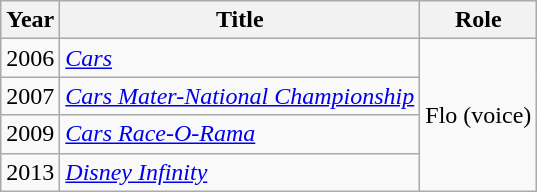<table class="wikitable sortable">
<tr>
<th>Year</th>
<th>Title</th>
<th>Role</th>
</tr>
<tr>
<td>2006</td>
<td><em><a href='#'>Cars</a></em></td>
<td rowspan="4">Flo (voice)</td>
</tr>
<tr>
<td>2007</td>
<td><em><a href='#'>Cars Mater-National Championship</a></em></td>
</tr>
<tr>
<td>2009</td>
<td><em><a href='#'>Cars Race-O-Rama</a></em></td>
</tr>
<tr>
<td>2013</td>
<td><em><a href='#'>Disney Infinity</a></em></td>
</tr>
</table>
